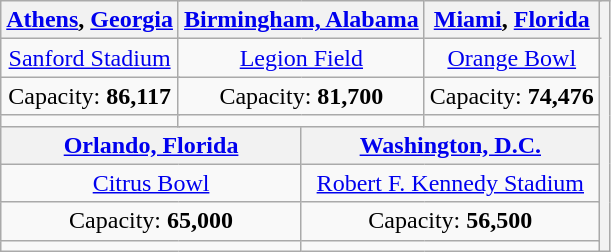<table class="wikitable" style="text-align:center">
<tr>
<th colspan=2><a href='#'>Athens</a>, <a href='#'>Georgia</a></th>
<th colspan=2><a href='#'>Birmingham, Alabama</a></th>
<th colspan=2><a href='#'>Miami</a>, <a href='#'>Florida</a></th>
<th rowspan="8"></th>
</tr>
<tr>
<td colspan=2><a href='#'>Sanford Stadium</a></td>
<td colspan=2><a href='#'>Legion Field</a></td>
<td colspan=2><a href='#'>Orange Bowl</a></td>
</tr>
<tr>
<td colspan=2>Capacity: <strong>86,117</strong></td>
<td colspan=2>Capacity: <strong>81,700</strong></td>
<td colspan=2>Capacity: <strong>74,476</strong></td>
</tr>
<tr>
<td colspan=2></td>
<td colspan=2></td>
<td colspan=2></td>
</tr>
<tr>
<th colspan=3><a href='#'>Orlando, Florida</a></th>
<th colspan=3><a href='#'>Washington, D.C.</a></th>
</tr>
<tr>
<td colspan=3><a href='#'>Citrus Bowl</a></td>
<td colspan=3><a href='#'>Robert F. Kennedy Stadium</a></td>
</tr>
<tr>
<td colspan=3>Capacity: <strong>65,000</strong></td>
<td colspan=3>Capacity: <strong>56,500</strong></td>
</tr>
<tr>
<td colspan=3></td>
<td colspan=3></td>
</tr>
</table>
